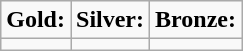<table class="wikitable">
<tr>
<td !align="center"><strong>Gold:</strong> </td>
<td !align="center"><strong>Silver:</strong> </td>
<td !align="center"><strong>Bronze:</strong> </td>
</tr>
<tr>
<td></td>
<td></td>
<td></td>
</tr>
</table>
